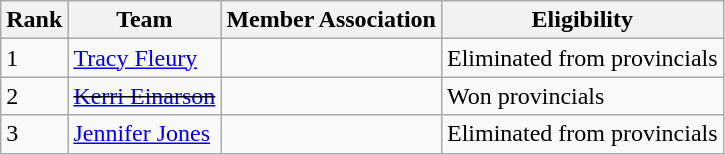<table class="wikitable">
<tr>
<th scope="col">Rank</th>
<th scope="col">Team</th>
<th scope="col">Member Association</th>
<th scope="col">Eligibility</th>
</tr>
<tr>
<td>1</td>
<td><a href='#'>Tracy Fleury</a></td>
<td></td>
<td>Eliminated from provincials</td>
</tr>
<tr>
<td>2</td>
<td><s><a href='#'>Kerri Einarson</a></s></td>
<td></td>
<td>Won provincials</td>
</tr>
<tr>
<td>3</td>
<td><a href='#'>Jennifer Jones</a></td>
<td></td>
<td>Eliminated from provincials</td>
</tr>
</table>
